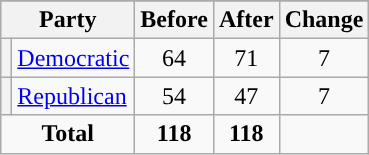<table class="wikitable" style="text-align:center;">
<tr>
</tr>
<tr>
<th colspan=2>Party</th>
<th>Before</th>
<th>After</th>
<th>Change</th>
</tr>
<tr>
<th style="background-color:"></th>
<td style="text-align:left;"><a href='#'>Democratic</a></td>
<td>64</td>
<td>71</td>
<td> 7</td>
</tr>
<tr>
<th style="background-color:"></th>
<td style="text-align:left;"><a href='#'>Republican</a></td>
<td>54</td>
<td>47</td>
<td> 7</td>
</tr>
<tr>
<td colspan=2><strong>Total</strong></td>
<td><strong>118</strong></td>
<td><strong>118</strong></td>
<td></td>
</tr>
</table>
